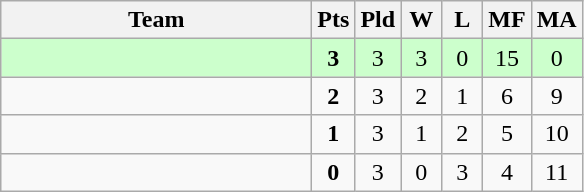<table class=wikitable style="text-align:center">
<tr>
<th width=200>Team</th>
<th width=20>Pts</th>
<th width=20>Pld</th>
<th width=20>W</th>
<th width=20>L</th>
<th width=20>MF</th>
<th width=20>MA</th>
</tr>
<tr bgcolor=ccffcc>
<td style="text-align:left"><strong></strong></td>
<td><strong>3</strong></td>
<td>3</td>
<td>3</td>
<td>0</td>
<td>15</td>
<td>0</td>
</tr>
<tr>
<td style="text-align:left"></td>
<td><strong>2</strong></td>
<td>3</td>
<td>2</td>
<td>1</td>
<td>6</td>
<td>9</td>
</tr>
<tr>
<td style="text-align:left"></td>
<td><strong>1</strong></td>
<td>3</td>
<td>1</td>
<td>2</td>
<td>5</td>
<td>10</td>
</tr>
<tr>
<td style="text-align:left"></td>
<td><strong>0</strong></td>
<td>3</td>
<td>0</td>
<td>3</td>
<td>4</td>
<td>11</td>
</tr>
</table>
